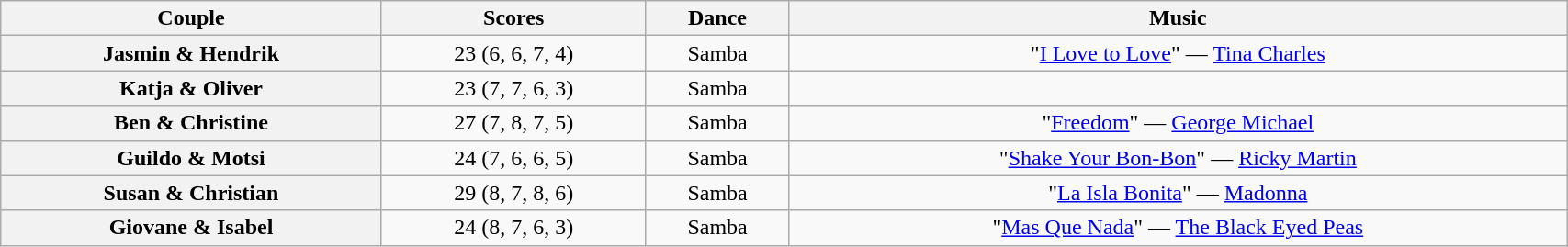<table class="wikitable sortable" style="text-align:center; width:90%">
<tr>
<th scope="col">Couple</th>
<th scope="col">Scores</th>
<th scope="col" class="unsortable">Dance</th>
<th scope="col" class="unsortable">Music</th>
</tr>
<tr>
<th scope="row">Jasmin & Hendrik</th>
<td>23 (6, 6, 7, 4)</td>
<td>Samba</td>
<td>"<a href='#'>I Love to Love</a>" — <a href='#'>Tina Charles</a></td>
</tr>
<tr>
<th scope="row">Katja & Oliver</th>
<td>23 (7, 7, 6, 3)</td>
<td>Samba</td>
<td></td>
</tr>
<tr>
<th scope="row">Ben & Christine</th>
<td>27 (7, 8, 7, 5)</td>
<td>Samba</td>
<td>"<a href='#'>Freedom</a>" — <a href='#'>George Michael</a></td>
</tr>
<tr>
<th scope="row">Guildo & Motsi</th>
<td>24 (7, 6, 6, 5)</td>
<td>Samba</td>
<td>"<a href='#'>Shake Your Bon-Bon</a>" — <a href='#'>Ricky Martin</a></td>
</tr>
<tr>
<th scope="row">Susan & Christian</th>
<td>29 (8, 7, 8, 6)</td>
<td>Samba</td>
<td>"<a href='#'>La Isla Bonita</a>" — <a href='#'>Madonna</a></td>
</tr>
<tr>
<th scope="row">Giovane & Isabel</th>
<td>24 (8, 7, 6, 3)</td>
<td>Samba</td>
<td>"<a href='#'>Mas Que Nada</a>" — <a href='#'>The Black Eyed Peas</a></td>
</tr>
</table>
